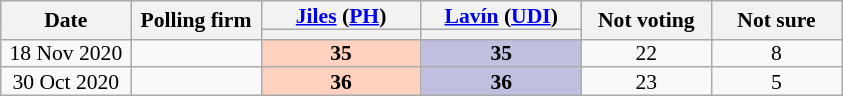<table class="wikitable sortable mw-collapsible mw-collapsed" style=text-align:center;font-size:90%;line-height:12px>
<tr>
<th rowspan=2 width=80px>Date</th>
<th rowspan=2 width=80px>Polling firm</th>
<th width=100px><a href='#'>Jiles</a> (<a href='#'>PH</a>)</th>
<th width=100px><a href='#'>Lavín</a> (<a href='#'>UDI</a>)</th>
<th rowspan=2 width=80px>Not voting</th>
<th rowspan=2 width=80px>Not sure</th>
</tr>
<tr>
<th style=background:></th>
<th style=background:></th>
</tr>
<tr>
<td>18 Nov 2020</td>
<td></td>
<td style="background:#FFD1BF;"><strong>35</strong></td>
<td style="background:#BFBFDF;"><strong>35</strong></td>
<td>22</td>
<td>8</td>
</tr>
<tr>
<td>30 Oct 2020</td>
<td></td>
<td style="background:#FFD1BF;"><strong>36</strong></td>
<td style="background:#BFBFDF;"><strong>36</strong></td>
<td>23</td>
<td>5</td>
</tr>
</table>
